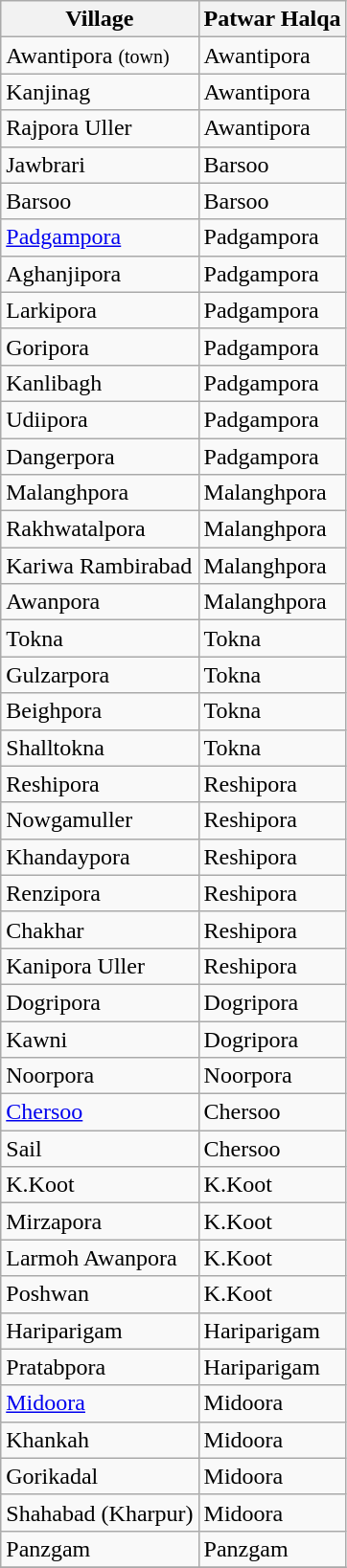<table class="wikitable sortable mw-collapsible">
<tr valign=top>
<th>Village</th>
<th>Patwar Halqa</th>
</tr>
<tr valign=top>
<td>Awantipora <small>(town)</small></td>
<td>Awantipora</td>
</tr>
<tr valign=top>
<td>Kanjinag</td>
<td>Awantipora</td>
</tr>
<tr valign=top>
<td>Rajpora Uller</td>
<td>Awantipora</td>
</tr>
<tr valign=top>
<td>Jawbrari</td>
<td>Barsoo</td>
</tr>
<tr valign=top>
<td>Barsoo</td>
<td>Barsoo</td>
</tr>
<tr valign=top>
<td><a href='#'>Padgampora</a></td>
<td>Padgampora</td>
</tr>
<tr valign=top>
<td>Aghanjipora</td>
<td>Padgampora</td>
</tr>
<tr valign=top>
<td>Larkipora</td>
<td>Padgampora</td>
</tr>
<tr valign=top>
<td>Goripora</td>
<td>Padgampora</td>
</tr>
<tr valign=top>
<td>Kanlibagh</td>
<td>Padgampora</td>
</tr>
<tr valign=top>
<td>Udiipora</td>
<td>Padgampora</td>
</tr>
<tr valign=top>
<td>Dangerpora</td>
<td>Padgampora</td>
</tr>
<tr valign=top>
<td>Malanghpora</td>
<td>Malanghpora</td>
</tr>
<tr valign=top>
<td>Rakhwatalpora</td>
<td>Malanghpora</td>
</tr>
<tr valign=top>
<td>Kariwa Rambirabad</td>
<td>Malanghpora</td>
</tr>
<tr valign=top>
<td>Awanpora</td>
<td>Malanghpora</td>
</tr>
<tr valign=top>
<td>Tokna</td>
<td>Tokna</td>
</tr>
<tr valign=top>
<td>Gulzarpora</td>
<td>Tokna</td>
</tr>
<tr valign=top>
<td>Beighpora</td>
<td>Tokna</td>
</tr>
<tr valign=top>
<td>Shalltokna</td>
<td>Tokna</td>
</tr>
<tr valign=top>
<td>Reshipora</td>
<td>Reshipora</td>
</tr>
<tr valign=top>
<td>Nowgamuller</td>
<td>Reshipora</td>
</tr>
<tr valign=top>
<td>Khandaypora</td>
<td>Reshipora</td>
</tr>
<tr valign=top>
<td>Renzipora</td>
<td>Reshipora</td>
</tr>
<tr valign=top>
<td>Chakhar</td>
<td>Reshipora</td>
</tr>
<tr valign=top>
<td>Kanipora Uller</td>
<td>Reshipora</td>
</tr>
<tr valign=top>
<td>Dogripora</td>
<td>Dogripora</td>
</tr>
<tr valign=top>
<td>Kawni</td>
<td>Dogripora</td>
</tr>
<tr valign=top>
<td>Noorpora</td>
<td>Noorpora</td>
</tr>
<tr valign=top>
<td><a href='#'>Chersoo</a></td>
<td>Chersoo</td>
</tr>
<tr valign=top>
<td>Sail</td>
<td>Chersoo</td>
</tr>
<tr valign=top>
<td>K.Koot</td>
<td>K.Koot</td>
</tr>
<tr valign=top>
<td>Mirzapora</td>
<td>K.Koot</td>
</tr>
<tr valign=top>
<td>Larmoh Awanpora</td>
<td>K.Koot</td>
</tr>
<tr valign=top>
<td>Poshwan</td>
<td>K.Koot</td>
</tr>
<tr valign=top>
<td>Hariparigam</td>
<td>Hariparigam</td>
</tr>
<tr valign=top>
<td>Pratabpora</td>
<td>Hariparigam</td>
</tr>
<tr valign=top>
<td><a href='#'>Midoora</a></td>
<td>Midoora</td>
</tr>
<tr valign=top>
<td>Khankah</td>
<td>Midoora</td>
</tr>
<tr valign=top>
<td>Gorikadal</td>
<td>Midoora</td>
</tr>
<tr valign=top>
<td>Shahabad (Kharpur)</td>
<td>Midoora</td>
</tr>
<tr valign=top>
<td>Panzgam</td>
<td>Panzgam</td>
</tr>
<tr>
</tr>
</table>
